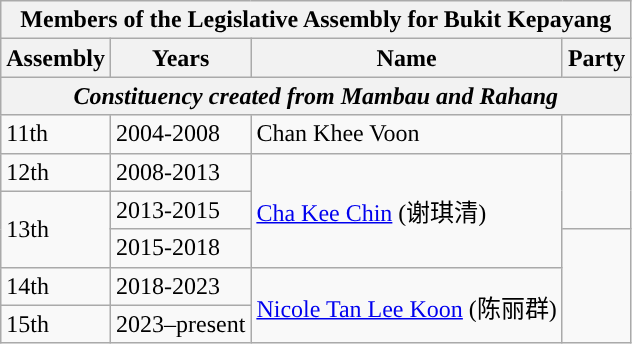<table class="wikitable">
<tr>
<th colspan="4">Members of the Legislative Assembly for Bukit Kepayang</th>
</tr>
<tr>
<th>Assembly</th>
<th>Years</th>
<th>Name</th>
<th>Party</th>
</tr>
<tr>
<th colspan="4"><em>Constituency created from Mambau and Rahang</em></th>
</tr>
<tr>
<td>11th</td>
<td>2004-2008</td>
<td>Chan Khee Voon</td>
<td></td>
</tr>
<tr>
<td>12th</td>
<td>2008-2013</td>
<td rowspan=3><a href='#'>Cha Kee Chin</a> (谢琪清)</td>
<td rowspan=2></td>
</tr>
<tr>
<td rowspan=2>13th</td>
<td>2013-2015</td>
</tr>
<tr>
<td>2015-2018</td>
<td rowspan=3></td>
</tr>
<tr>
<td>14th</td>
<td>2018-2023</td>
<td rowspan="2"><a href='#'>Nicole Tan Lee Koon</a> (陈丽群)</td>
</tr>
<tr>
<td>15th</td>
<td>2023–present</td>
</tr>
</table>
